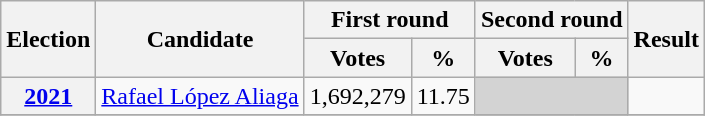<table class=wikitable style=text-align:right>
<tr>
<th rowspan="2">Election</th>
<th rowspan="2">Candidate</th>
<th colspan="2" scope="col">First round</th>
<th colspan="2">Second round</th>
<th rowspan="2">Result</th>
</tr>
<tr>
<th>Votes</th>
<th>%</th>
<th>Votes</th>
<th>%</th>
</tr>
<tr>
<th><a href='#'>2021</a></th>
<td align=left><a href='#'>Rafael López Aliaga</a></td>
<td>1,692,279</td>
<td>11.75</td>
<td bgcolor=lightgrey colspan=2></td>
<td></td>
</tr>
<tr>
</tr>
</table>
